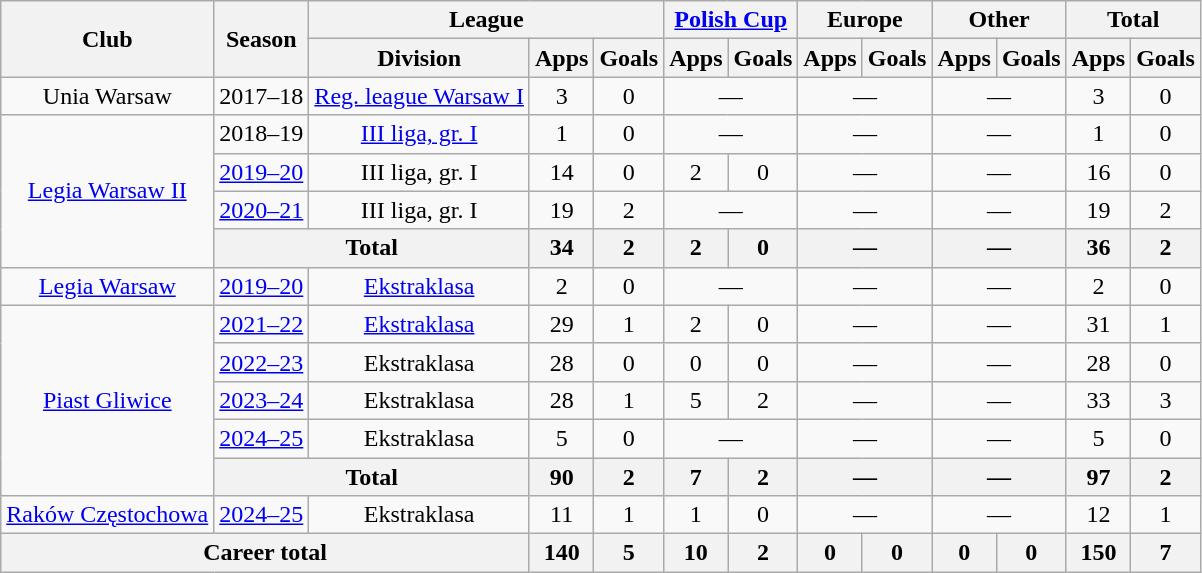<table class="wikitable" style="text-align: center;">
<tr>
<th rowspan="2">Club</th>
<th rowspan="2">Season</th>
<th colspan="3">League</th>
<th colspan="2"><a href='#'>Polish Cup</a></th>
<th colspan="2">Europe</th>
<th colspan="2">Other</th>
<th colspan="2">Total</th>
</tr>
<tr>
<th>Division</th>
<th>Apps</th>
<th>Goals</th>
<th>Apps</th>
<th>Goals</th>
<th>Apps</th>
<th>Goals</th>
<th>Apps</th>
<th>Goals</th>
<th>Apps</th>
<th>Goals</th>
</tr>
<tr>
<td>Unia Warsaw</td>
<td>2017–18</td>
<td><a href='#'>Reg. league Warsaw I</a></td>
<td>3</td>
<td>0</td>
<td colspan="2">—</td>
<td colspan="2">—</td>
<td colspan="2">—</td>
<td>3</td>
<td>0</td>
</tr>
<tr>
<td rowspan="4"><a href='#'>Legia Warsaw II</a></td>
<td>2018–19</td>
<td><a href='#'>III liga, gr. I</a></td>
<td>1</td>
<td>0</td>
<td colspan="2">—</td>
<td colspan="2">—</td>
<td colspan="2">—</td>
<td>1</td>
<td>0</td>
</tr>
<tr>
<td><a href='#'>2019–20</a></td>
<td>III liga, gr. I</td>
<td>14</td>
<td>0</td>
<td>2</td>
<td>0</td>
<td colspan="2">—</td>
<td colspan="2">—</td>
<td>16</td>
<td>0</td>
</tr>
<tr>
<td><a href='#'>2020–21</a></td>
<td>III liga, gr. I</td>
<td>19</td>
<td>2</td>
<td colspan="2">—</td>
<td colspan="2">—</td>
<td colspan="2">—</td>
<td>19</td>
<td>2</td>
</tr>
<tr>
<th colspan="2">Total</th>
<th>34</th>
<th>2</th>
<th>2</th>
<th>0</th>
<th colspan="2">—</th>
<th colspan="2">—</th>
<th>36</th>
<th>2</th>
</tr>
<tr>
<td><a href='#'>Legia Warsaw</a></td>
<td><a href='#'>2019–20</a></td>
<td><a href='#'>Ekstraklasa</a></td>
<td>2</td>
<td>0</td>
<td colspan="2">—</td>
<td colspan="2">—</td>
<td colspan="2">—</td>
<td>2</td>
<td>0</td>
</tr>
<tr>
<td rowspan="5"><a href='#'>Piast Gliwice</a></td>
<td><a href='#'>2021–22</a></td>
<td><a href='#'>Ekstraklasa</a></td>
<td>29</td>
<td>1</td>
<td>2</td>
<td>0</td>
<td colspan="2">—</td>
<td colspan="2">—</td>
<td>31</td>
<td>1</td>
</tr>
<tr>
<td><a href='#'>2022–23</a></td>
<td>Ekstraklasa</td>
<td>28</td>
<td>0</td>
<td>0</td>
<td>0</td>
<td colspan="2">—</td>
<td colspan="2">—</td>
<td>28</td>
<td>0</td>
</tr>
<tr>
<td><a href='#'>2023–24</a></td>
<td>Ekstraklasa</td>
<td>28</td>
<td>1</td>
<td>5</td>
<td>2</td>
<td colspan="2">—</td>
<td colspan="2">—</td>
<td>33</td>
<td>3</td>
</tr>
<tr>
<td><a href='#'>2024–25</a></td>
<td>Ekstraklasa</td>
<td>5</td>
<td>0</td>
<td colspan="2">—</td>
<td colspan="2">—</td>
<td colspan="2">—</td>
<td>5</td>
<td>0</td>
</tr>
<tr>
<th colspan="2">Total</th>
<th>90</th>
<th>2</th>
<th>7</th>
<th>2</th>
<th colspan="2">—</th>
<th colspan="2">—</th>
<th>97</th>
<th>2</th>
</tr>
<tr>
<td><a href='#'>Raków Częstochowa</a></td>
<td><a href='#'>2024–25</a></td>
<td>Ekstraklasa</td>
<td>11</td>
<td>1</td>
<td>1</td>
<td>0</td>
<td colspan="2">—</td>
<td colspan="2">—</td>
<td>12</td>
<td>1</td>
</tr>
<tr>
<th colspan="3">Career total</th>
<th>140</th>
<th>5</th>
<th>10</th>
<th>2</th>
<th>0</th>
<th>0</th>
<th>0</th>
<th>0</th>
<th>150</th>
<th>7</th>
</tr>
</table>
